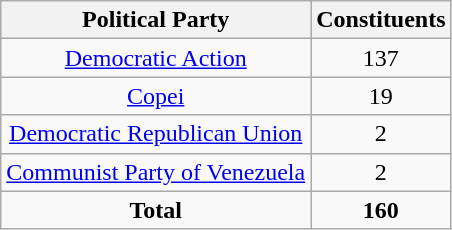<table class="wikitable" align="center">
<tr>
<th>Political Party</th>
<th>Constituents</th>
</tr>
<tr align="center">
<td><a href='#'>Democratic Action</a></td>
<td>137</td>
</tr>
<tr align="center">
<td><a href='#'>Copei</a></td>
<td>19</td>
</tr>
<tr align="center">
<td><a href='#'>Democratic Republican Union</a></td>
<td>2</td>
</tr>
<tr align="center">
<td><a href='#'>Communist Party of Venezuela</a></td>
<td>2</td>
</tr>
<tr align="center">
<td><strong>Total</strong></td>
<td><strong>160</strong></td>
</tr>
</table>
